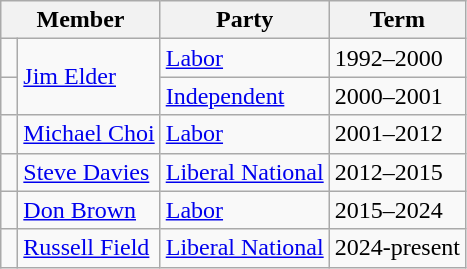<table class="wikitable">
<tr>
<th colspan="2">Member</th>
<th>Party</th>
<th>Term</th>
</tr>
<tr>
<td> </td>
<td rowspan="2"><a href='#'>Jim Elder</a></td>
<td><a href='#'>Labor</a></td>
<td>1992–2000</td>
</tr>
<tr>
<td> </td>
<td><a href='#'>Independent</a></td>
<td>2000–2001</td>
</tr>
<tr>
<td> </td>
<td><a href='#'>Michael Choi</a></td>
<td><a href='#'>Labor</a></td>
<td>2001–2012</td>
</tr>
<tr>
<td> </td>
<td><a href='#'>Steve Davies</a></td>
<td><a href='#'>Liberal National</a></td>
<td>2012–2015</td>
</tr>
<tr>
<td> </td>
<td><a href='#'>Don Brown</a></td>
<td><a href='#'>Labor</a></td>
<td>2015–2024</td>
</tr>
<tr>
<td> </td>
<td><a href='#'>Russell Field</a></td>
<td><a href='#'>Liberal National</a></td>
<td>2024-present</td>
</tr>
</table>
